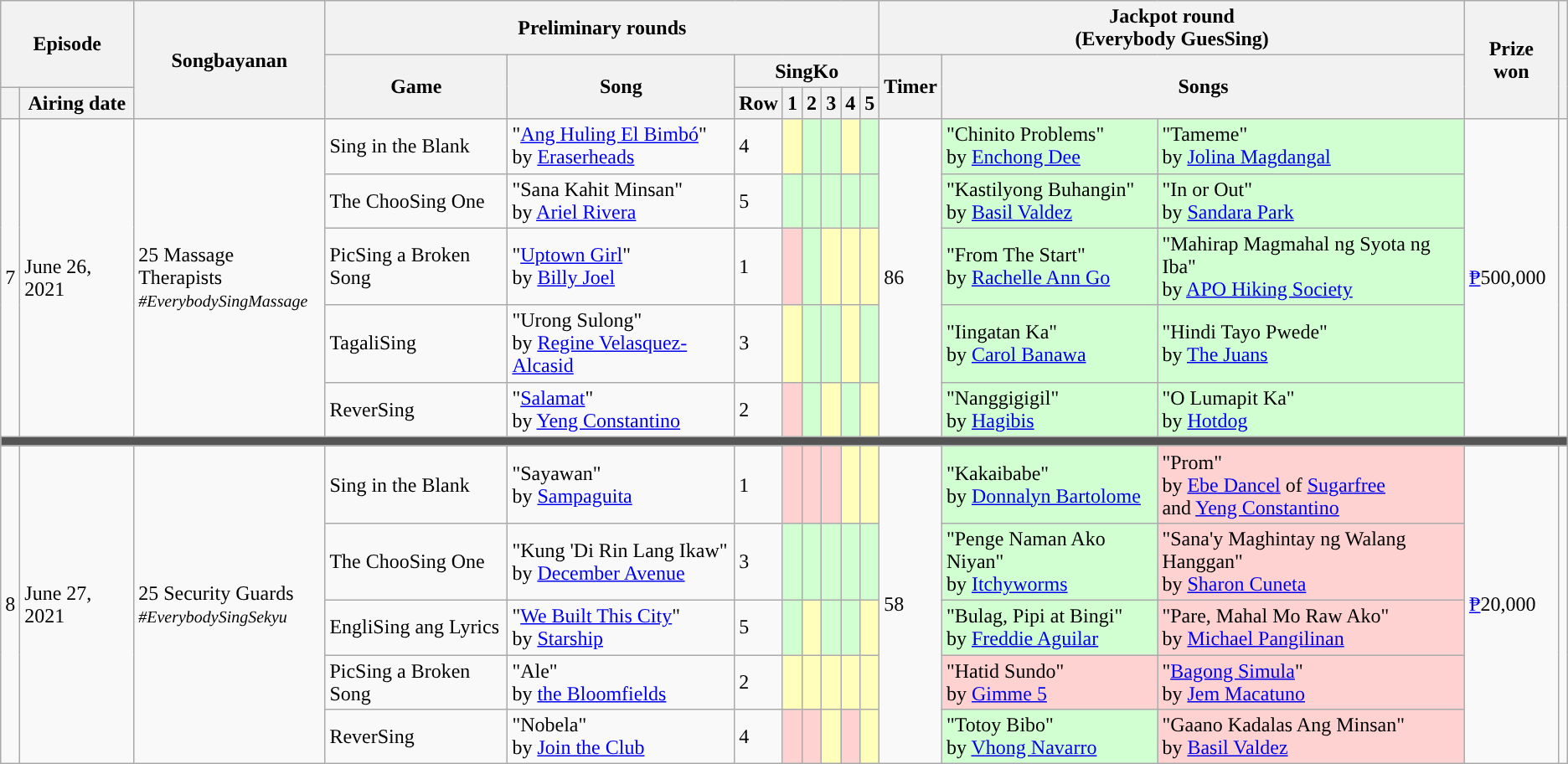<table class="wikitable plainrowheaders mw-collapsible ">
<tr>
<th colspan="2" rowspan="2">Episode</th>
<th rowspan="3">Songbayanan</th>
<th colspan="8">Preliminary rounds</th>
<th colspan="3">Jackpot round<br>(Everybody GuesSing)</th>
<th rowspan="3">Prize won</th>
<th rowspan="3"></th>
</tr>
<tr>
<th rowspan="2">Game</th>
<th rowspan="2">Song</th>
<th colspan="6">SingKo</th>
<th rowspan="2">Timer</th>
<th colspan="2" rowspan="2">Songs</th>
</tr>
<tr>
<th></th>
<th>Airing date</th>
<th>Row</th>
<th>1</th>
<th>2</th>
<th>3</th>
<th>4</th>
<th>5</th>
</tr>
<tr>
<td rowspan="5">7</td>
<td rowspan="5">June 26, 2021</td>
<td rowspan="5">25 Massage Therapists<br><em><small>#EverybodySingMassage</small></em></td>
<td>Sing in the Blank</td>
<td>"<a href='#'>Ang Huling El Bimbó</a>"<br>by <a href='#'>Eraserheads</a></td>
<td>4</td>
<td style="background:#FFB"></td>
<td style="background:#D2FFD2"></td>
<td style="background:#D2FFD2"></td>
<td style="background:#FFB"></td>
<td style="background:#D2FFD2"></td>
<td rowspan="5">86 </td>
<td style="background:#D2FFD2">"Chinito Problems"<br>by <a href='#'>Enchong Dee</a></td>
<td style="background:#D2FFD2">"Tameme"<br>by <a href='#'>Jolina Magdangal</a></td>
<td rowspan="5"><a href='#'>₱</a>500,000</td>
<td rowspan="5"><br></td>
</tr>
<tr>
<td>The ChooSing One</td>
<td>"Sana Kahit Minsan"<br>by <a href='#'>Ariel Rivera</a></td>
<td>5</td>
<td style="background:#D2FFD2"></td>
<td style="background:#D2FFD2"></td>
<td style="background:#D2FFD2"></td>
<td style="background:#D2FFD2"></td>
<td style="background:#D2FFD2"></td>
<td style="background:#D2FFD2">"Kastilyong Buhangin"<br>by <a href='#'>Basil Valdez</a></td>
<td style="background:#D2FFD2">"In or Out"<br>by <a href='#'>Sandara Park</a></td>
</tr>
<tr>
<td>PicSing a Broken Song</td>
<td>"<a href='#'>Uptown Girl</a>"<br>by <a href='#'>Billy Joel</a></td>
<td>1</td>
<td style="background:#FFD2D2"></td>
<td style="background:#D2FFD2"></td>
<td style="background:#FFB"></td>
<td style="background:#FFB"></td>
<td style="background:#FFB"></td>
<td style="background:#D2FFD2">"From The Start"<br>by <a href='#'>Rachelle Ann Go</a></td>
<td style="background:#D2FFD2">"Mahirap Magmahal ng Syota ng Iba"<br>by <a href='#'>APO Hiking Society</a></td>
</tr>
<tr>
<td>TagaliSing</td>
<td>"Urong Sulong"<br>by <a href='#'>Regine Velasquez-Alcasid</a></td>
<td>3</td>
<td style="background:#FFB"></td>
<td style="background:#D2FFD2"></td>
<td style="background:#D2FFD2"></td>
<td style="background:#FFB"></td>
<td style="background:#D2FFD2"></td>
<td style="background:#D2FFD2">"Iingatan Ka"<br>by <a href='#'>Carol Banawa</a></td>
<td style="background:#D2FFD2">"Hindi Tayo Pwede"<br>by <a href='#'>The Juans</a></td>
</tr>
<tr>
<td>ReverSing</td>
<td>"<a href='#'>Salamat</a>"<br>by <a href='#'>Yeng Constantino</a></td>
<td>2</td>
<td style="background:#FFD2D2"></td>
<td style="background:#D2FFD2"></td>
<td style="background:#FFB"></td>
<td style="background:#D2FFD2"></td>
<td style="background:#FFB"></td>
<td style="background:#D2FFD2">"Nanggigigil"<br>by <a href='#'>Hagibis</a></td>
<td style="background:#D2FFD2">"O Lumapit Ka"<br>by <a href='#'>Hotdog</a></td>
</tr>
<tr>
<th colspan="16" style="background:#555"></th>
</tr>
<tr>
<td rowspan="5">8</td>
<td rowspan="5">June 27, 2021</td>
<td rowspan="5">25 Security Guards<br><small><em>#EverybodySingSekyu</em></small></td>
<td>Sing in the Blank</td>
<td>"Sayawan"<br>by <a href='#'>Sampaguita</a></td>
<td>1</td>
<td style="background:#FFD2D2"></td>
<td style="background:#FFD2D2"></td>
<td style="background:#FFD2D2"></td>
<td style="background:#FFB"></td>
<td style="background:#FFB"></td>
<td rowspan="5">58 </td>
<td style="background:#D2FFD2">"Kakaibabe"<br>by <a href='#'>Donnalyn Bartolome</a></td>
<td style="background:#FFD2D2">"Prom"<br>by <a href='#'>Ebe Dancel</a> of <a href='#'>Sugarfree</a><br>and <a href='#'>Yeng Constantino</a></td>
<td rowspan="5"><a href='#'>₱</a>20,000</td>
<td rowspan="5"><br></td>
</tr>
<tr>
<td>The ChooSing One</td>
<td>"Kung 'Di Rin Lang Ikaw"<br>by <a href='#'>December Avenue</a></td>
<td>3</td>
<td style="background:#D2FFD2"></td>
<td style="background:#D2FFD2"></td>
<td style="background:#D2FFD2"></td>
<td style="background:#D2FFD2"></td>
<td style="background:#D2FFD2"></td>
<td style="background:#D2FFD2">"Penge Naman Ako Niyan"<br>by <a href='#'>Itchyworms</a></td>
<td style="background:#FFD2D2">"Sana'y Maghintay ng Walang Hanggan"<br>by <a href='#'>Sharon Cuneta</a></td>
</tr>
<tr>
<td>EngliSing ang Lyrics</td>
<td>"<a href='#'>We Built This City</a>"<br>by <a href='#'>Starship</a></td>
<td>5</td>
<td style="background:#D2FFD2"></td>
<td style="background:#FFB"></td>
<td style="background:#D2FFD2"></td>
<td style="background:#D2FFD2"></td>
<td style="background:#FFB"></td>
<td style="background:#D2FFD2">"Bulag, Pipi at Bingi"<br>by <a href='#'>Freddie Aguilar</a></td>
<td style="background:#FFD2D2">"Pare, Mahal Mo Raw Ako"<br>by <a href='#'>Michael Pangilinan</a></td>
</tr>
<tr>
<td>PicSing a Broken Song</td>
<td>"Ale"<br>by <a href='#'>the Bloomfields</a></td>
<td>2</td>
<td style="background:#FFB"></td>
<td style="background:#FFB"></td>
<td style="background:#FFB"></td>
<td style="background:#FFB"></td>
<td style="background:#FFB"></td>
<td style="background:#FFD2D2">"Hatid Sundo"<br>by <a href='#'>Gimme 5</a></td>
<td style="background:#FFD2D2">"<a href='#'>Bagong Simula</a>"<br>by <a href='#'>Jem Macatuno</a></td>
</tr>
<tr>
<td>ReverSing</td>
<td>"Nobela"<br>by <a href='#'>Join the Club</a></td>
<td>4</td>
<td style="background:#FFD2D2"></td>
<td style="background:#FFD2D2"></td>
<td style="background:#FFB"></td>
<td style="background:#FFD2D2"></td>
<td style="background:#FFB"></td>
<td style="background:#D2FFD2">"Totoy Bibo"<br>by <a href='#'>Vhong Navarro</a></td>
<td style="background:#FFD2D2">"Gaano Kadalas Ang Minsan"<br>by <a href='#'>Basil Valdez</a></td>
</tr>
</table>
